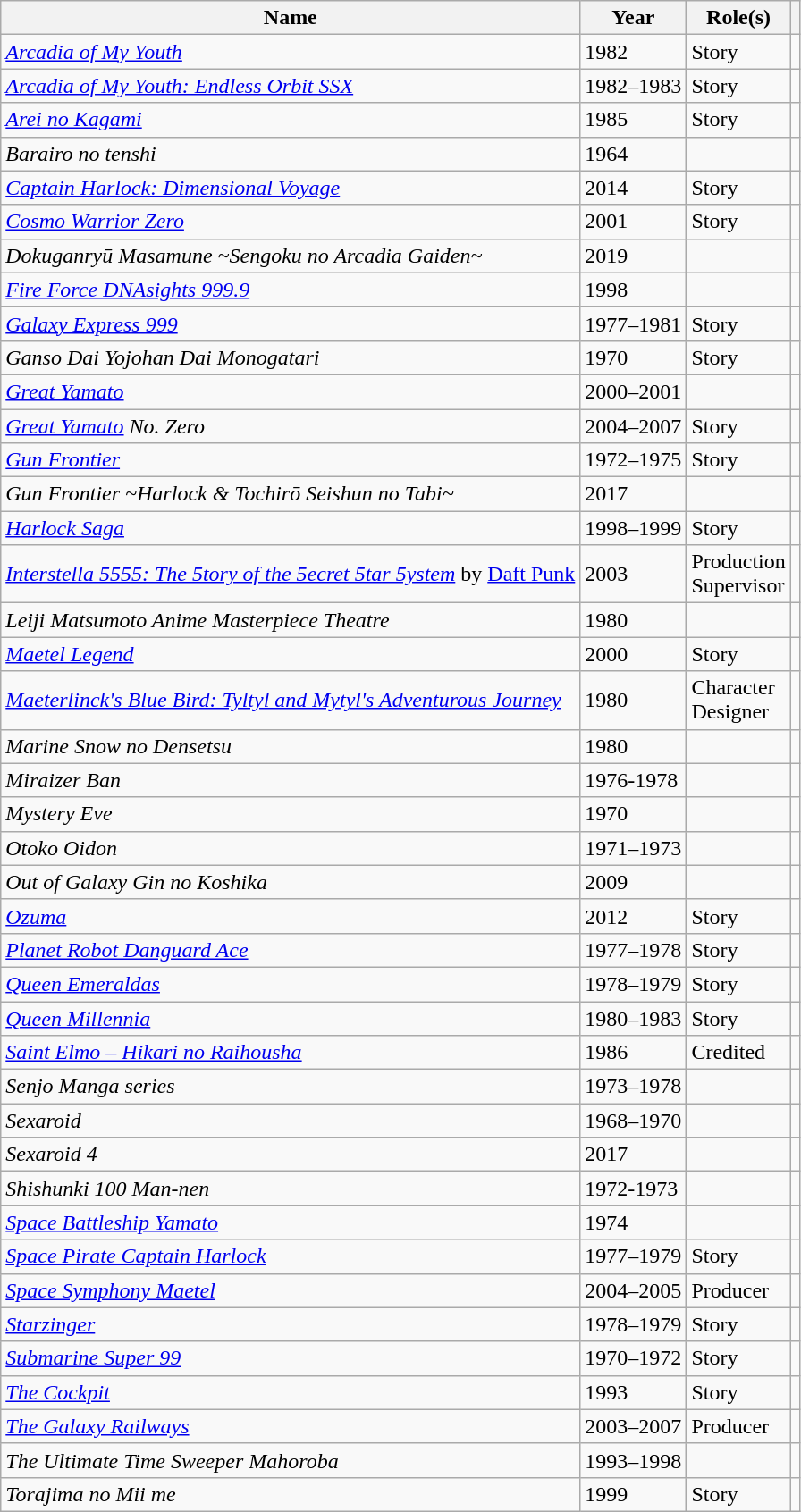<table class="wikitable sortable">
<tr>
<th scope="col">Name</th>
<th scope="col">Year</th>
<th scope="col">Role(s)</th>
<th scope="col" class="unsortable"></th>
</tr>
<tr>
<td><em><a href='#'>Arcadia of My Youth</a></em></td>
<td>1982</td>
<td>Story</td>
<td></td>
</tr>
<tr>
<td><em><a href='#'>Arcadia of My Youth: Endless Orbit SSX</a></em></td>
<td>1982–1983</td>
<td>Story</td>
<td></td>
</tr>
<tr>
<td><em><a href='#'>Arei no Kagami</a></em></td>
<td>1985</td>
<td>Story</td>
<td></td>
</tr>
<tr>
<td><em>Barairo no tenshi</em></td>
<td>1964</td>
<td></td>
<td></td>
</tr>
<tr>
<td><em><a href='#'>Captain Harlock: Dimensional Voyage</a></em></td>
<td>2014</td>
<td>Story</td>
<td></td>
</tr>
<tr>
<td><em><a href='#'>Cosmo Warrior Zero</a></em></td>
<td>2001</td>
<td>Story</td>
<td></td>
</tr>
<tr>
<td><em>Dokuganryū Masamune ~Sengoku no Arcadia Gaiden~</em></td>
<td>2019</td>
<td></td>
<td></td>
</tr>
<tr>
<td><em><a href='#'>Fire Force DNAsights 999.9</a></em></td>
<td>1998</td>
<td></td>
<td></td>
</tr>
<tr>
<td><em><a href='#'>Galaxy Express 999</a></em></td>
<td>1977–1981</td>
<td>Story</td>
<td></td>
</tr>
<tr>
<td><em>Ganso Dai Yojohan Dai Monogatari</em></td>
<td>1970</td>
<td>Story</td>
<td></td>
</tr>
<tr>
<td><em><a href='#'>Great Yamato</a></em></td>
<td>2000–2001</td>
<td></td>
<td></td>
</tr>
<tr>
<td><em><a href='#'>Great Yamato</a> No. Zero</em></td>
<td>2004–2007</td>
<td>Story</td>
<td></td>
</tr>
<tr>
<td><em><a href='#'>Gun Frontier</a></em></td>
<td>1972–1975</td>
<td>Story</td>
<td></td>
</tr>
<tr>
<td><em>Gun Frontier ~Harlock & Tochirō Seishun no Tabi~</em></td>
<td>2017</td>
<td></td>
<td></td>
</tr>
<tr>
<td><em><a href='#'>Harlock Saga</a></em></td>
<td>1998–1999</td>
<td>Story</td>
<td></td>
</tr>
<tr>
<td><em><a href='#'>Interstella 5555: The 5tory of the 5ecret 5tar 5ystem</a></em> by <a href='#'>Daft Punk</a></td>
<td>2003</td>
<td>Production<br>Supervisor</td>
<td></td>
</tr>
<tr>
<td><em>Leiji Matsumoto Anime Masterpiece Theatre</em></td>
<td>1980</td>
<td></td>
<td></td>
</tr>
<tr>
<td><em><a href='#'>Maetel Legend</a></em></td>
<td>2000</td>
<td>Story</td>
<td></td>
</tr>
<tr>
<td><em><a href='#'>Maeterlinck's Blue Bird: Tyltyl and Mytyl's Adventurous Journey</a></em></td>
<td>1980</td>
<td>Character<br>Designer</td>
<td></td>
</tr>
<tr>
<td><em>Marine Snow no Densetsu</em></td>
<td>1980</td>
<td></td>
<td></td>
</tr>
<tr>
<td><em>Miraizer Ban</em></td>
<td>1976-1978</td>
<td></td>
<td></td>
</tr>
<tr>
<td><em>Mystery Eve</em></td>
<td>1970</td>
<td></td>
<td></td>
</tr>
<tr>
<td><em>Otoko Oidon</em></td>
<td>1971–1973</td>
<td></td>
<td></td>
</tr>
<tr>
<td><em>Out of Galaxy Gin no Koshika</em></td>
<td>2009</td>
<td></td>
<td></td>
</tr>
<tr>
<td><em><a href='#'>Ozuma</a></em></td>
<td>2012</td>
<td>Story</td>
<td></td>
</tr>
<tr>
<td><em><a href='#'>Planet Robot Danguard Ace</a></em></td>
<td>1977–1978</td>
<td>Story</td>
<td></td>
</tr>
<tr>
<td><em><a href='#'>Queen Emeraldas</a></em></td>
<td>1978–1979</td>
<td>Story</td>
<td></td>
</tr>
<tr>
<td><em><a href='#'>Queen Millennia</a></em></td>
<td>1980–1983</td>
<td>Story</td>
<td></td>
</tr>
<tr>
<td><em><a href='#'>Saint Elmo – Hikari no Raihousha</a></em></td>
<td>1986</td>
<td>Credited</td>
<td></td>
</tr>
<tr>
<td><em>Senjo Manga series</em></td>
<td>1973–1978</td>
<td></td>
<td></td>
</tr>
<tr>
<td><em>Sexaroid</em></td>
<td>1968–1970</td>
<td></td>
<td></td>
</tr>
<tr>
<td><em>Sexaroid 4</em></td>
<td>2017</td>
<td></td>
<td></td>
</tr>
<tr>
<td><em>Shishunki 100 Man-nen</em></td>
<td>1972-1973</td>
<td></td>
<td></td>
</tr>
<tr>
<td><em><a href='#'>Space Battleship Yamato</a></em></td>
<td>1974</td>
<td></td>
<td></td>
</tr>
<tr>
<td><em><a href='#'>Space Pirate Captain Harlock</a></em></td>
<td>1977–1979</td>
<td>Story</td>
<td></td>
</tr>
<tr>
<td><em><a href='#'>Space Symphony Maetel</a></em></td>
<td>2004–2005</td>
<td>Producer</td>
<td></td>
</tr>
<tr>
<td><em><a href='#'>Starzinger</a></em></td>
<td>1978–1979</td>
<td>Story</td>
<td></td>
</tr>
<tr>
<td><em><a href='#'>Submarine Super 99</a></em></td>
<td>1970–1972</td>
<td>Story</td>
<td></td>
</tr>
<tr>
<td><em><a href='#'>The Cockpit</a></em></td>
<td>1993</td>
<td>Story</td>
<td></td>
</tr>
<tr>
<td><em><a href='#'>The Galaxy Railways</a></em></td>
<td>2003–2007</td>
<td>Producer</td>
<td></td>
</tr>
<tr>
<td><em>The Ultimate Time Sweeper Mahoroba</em></td>
<td>1993–1998</td>
<td></td>
<td></td>
</tr>
<tr>
<td><em>Torajima no Mii me</em></td>
<td>1999</td>
<td>Story</td>
<td></td>
</tr>
</table>
